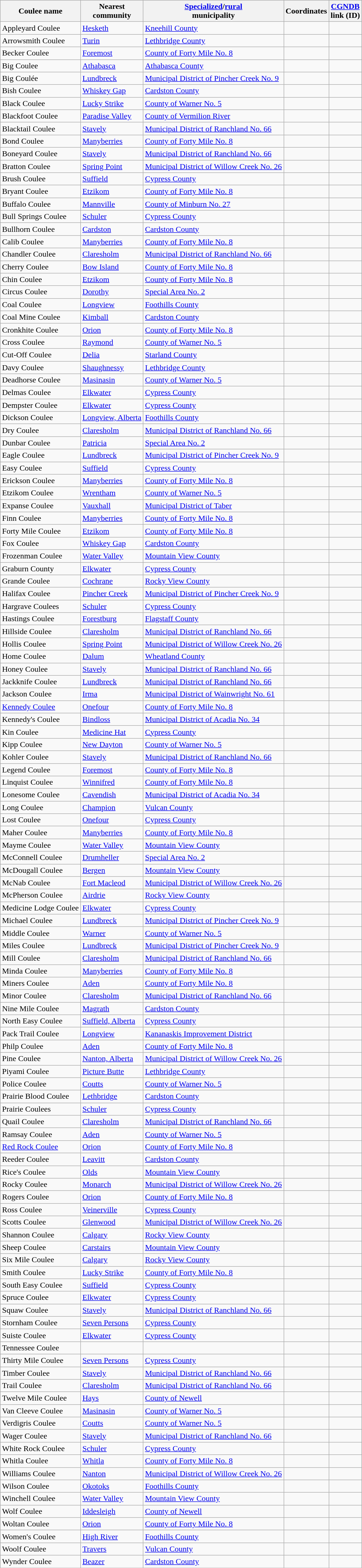<table class="wikitable sortable">
<tr>
<th>Coulee name <br></th>
<th>Nearest <br> community</th>
<th><a href='#'>Specialized</a>/<a href='#'>rural</a><br> municipality</th>
<th>Coordinates</th>
<th><a href='#'>CGNDB</a> <br>link (ID)</th>
</tr>
<tr>
<td><span></span>Appleyard Coulee</td>
<td><a href='#'>Hesketh</a></td>
<td><a href='#'>Kneehill County</a></td>
<td><small></small></td>
<td></td>
</tr>
<tr>
<td>Arrowsmith Coulee</td>
<td><a href='#'>Turin</a></td>
<td><a href='#'>Lethbridge County</a></td>
<td><small></small></td>
<td></td>
</tr>
<tr>
<td>Becker Coulee</td>
<td><a href='#'>Foremost</a></td>
<td><a href='#'>County of Forty Mile No. 8</a></td>
<td><small></small></td>
<td></td>
</tr>
<tr>
<td>Big Coulee</td>
<td><a href='#'>Athabasca</a></td>
<td><a href='#'>Athabasca County</a></td>
<td><small></small></td>
<td></td>
</tr>
<tr>
<td>Big Coulée</td>
<td><a href='#'>Lundbreck</a></td>
<td><a href='#'>Municipal District of Pincher Creek No. 9</a></td>
<td><small></small></td>
<td></td>
</tr>
<tr>
<td>Bish Coulee</td>
<td><a href='#'>Whiskey Gap</a></td>
<td><a href='#'>Cardston County</a></td>
<td><small></small></td>
<td></td>
</tr>
<tr>
<td>Black Coulee</td>
<td><a href='#'>Lucky Strike</a></td>
<td><a href='#'>County of Warner No. 5</a></td>
<td><small></small></td>
<td></td>
</tr>
<tr>
<td>Blackfoot Coulee</td>
<td><a href='#'>Paradise Valley</a></td>
<td><a href='#'>County of Vermilion River</a></td>
<td><small></small></td>
<td></td>
</tr>
<tr>
<td>Blacktail Coulee</td>
<td><a href='#'>Stavely</a></td>
<td><a href='#'>Municipal District of Ranchland No. 66</a></td>
<td><small></small></td>
<td></td>
</tr>
<tr>
<td>Bond Coulee</td>
<td><a href='#'>Manyberries</a></td>
<td><a href='#'>County of Forty Mile No. 8</a></td>
<td><small></small></td>
<td></td>
</tr>
<tr>
<td>Boneyard Coulee</td>
<td><a href='#'>Stavely</a></td>
<td><a href='#'>Municipal District of Ranchland No. 66</a></td>
<td><small></small></td>
<td></td>
</tr>
<tr>
<td>Bratton Coulee</td>
<td><a href='#'>Spring Point</a></td>
<td><a href='#'>Municipal District of Willow Creek No. 26</a></td>
<td><small></small></td>
<td></td>
</tr>
<tr>
<td>Brush Coulee</td>
<td><a href='#'>Suffield</a></td>
<td><a href='#'>Cypress County</a></td>
<td><small></small></td>
<td></td>
</tr>
<tr>
<td>Bryant Coulee</td>
<td><a href='#'>Etzikom</a></td>
<td><a href='#'>County of Forty Mile No. 8</a></td>
<td><small></small></td>
<td></td>
</tr>
<tr>
<td>Buffalo Coulee</td>
<td><a href='#'>Mannville</a></td>
<td><a href='#'>County of Minburn No. 27</a></td>
<td><small></small></td>
<td></td>
</tr>
<tr>
<td>Bull Springs Coulee</td>
<td><a href='#'>Schuler</a></td>
<td><a href='#'>Cypress County</a></td>
<td><small></small></td>
<td></td>
</tr>
<tr>
<td>Bullhorn Coulee</td>
<td><a href='#'>Cardston</a></td>
<td><a href='#'>Cardston County</a></td>
<td><small></small></td>
<td></td>
</tr>
<tr>
<td>Calib Coulee</td>
<td><a href='#'>Manyberries</a></td>
<td><a href='#'>County of Forty Mile No. 8</a></td>
<td><small></small></td>
<td></td>
</tr>
<tr>
<td>Chandler Coulee</td>
<td><a href='#'>Claresholm</a></td>
<td><a href='#'>Municipal District of Ranchland No. 66</a></td>
<td><small></small></td>
<td></td>
</tr>
<tr>
<td>Cherry Coulee</td>
<td><a href='#'>Bow Island</a></td>
<td><a href='#'>County of Forty Mile No. 8</a></td>
<td><small></small></td>
<td></td>
</tr>
<tr>
<td>Chin Coulee</td>
<td><a href='#'>Etzikom</a></td>
<td><a href='#'>County of Forty Mile No. 8</a></td>
<td><small></small></td>
<td></td>
</tr>
<tr>
<td>Circus Coulee</td>
<td><a href='#'>Dorothy</a></td>
<td><a href='#'>Special Area No. 2</a></td>
<td><small></small></td>
<td></td>
</tr>
<tr>
<td>Coal Coulee</td>
<td><a href='#'>Longview</a></td>
<td><a href='#'>Foothills County</a></td>
<td><small></small></td>
<td></td>
</tr>
<tr>
<td>Coal Mine Coulee</td>
<td><a href='#'>Kimball</a></td>
<td><a href='#'>Cardston County</a></td>
<td><small></small></td>
<td></td>
</tr>
<tr>
<td>Cronkhite Coulee</td>
<td><a href='#'>Orion</a></td>
<td><a href='#'>County of Forty Mile No. 8</a></td>
<td><small></small></td>
<td></td>
</tr>
<tr>
<td>Cross Coulee</td>
<td><a href='#'>Raymond</a></td>
<td><a href='#'>County of Warner No. 5</a></td>
<td><small></small></td>
<td></td>
</tr>
<tr>
<td>Cut-Off Coulee</td>
<td><a href='#'>Delia</a></td>
<td><a href='#'>Starland County</a></td>
<td><small></small></td>
<td></td>
</tr>
<tr>
<td>Davy Coulee</td>
<td><a href='#'>Shaughnessy</a></td>
<td><a href='#'>Lethbridge County</a></td>
<td><small></small></td>
<td></td>
</tr>
<tr>
<td>Deadhorse Coulee</td>
<td><a href='#'>Masinasin</a></td>
<td><a href='#'>County of Warner No. 5</a></td>
<td><small></small></td>
<td></td>
</tr>
<tr>
<td>Delmas Coulee</td>
<td><a href='#'>Elkwater</a></td>
<td><a href='#'>Cypress County</a></td>
<td><small></small></td>
<td></td>
</tr>
<tr>
<td>Dempster Coulee</td>
<td><a href='#'>Elkwater</a></td>
<td><a href='#'>Cypress County</a></td>
<td><small></small></td>
<td></td>
</tr>
<tr>
<td>Dickson Coulee</td>
<td><a href='#'>Longview, Alberta</a></td>
<td><a href='#'>Foothills County</a></td>
<td><small></small></td>
<td></td>
</tr>
<tr>
<td>Dry Coulee</td>
<td><a href='#'>Claresholm</a></td>
<td><a href='#'>Municipal District of Ranchland No. 66</a></td>
<td><small></small></td>
<td></td>
</tr>
<tr>
<td>Dunbar Coulee</td>
<td><a href='#'>Patricia</a></td>
<td><a href='#'>Special Area No. 2</a></td>
<td><small></small></td>
<td></td>
</tr>
<tr>
<td>Eagle Coulee</td>
<td><a href='#'>Lundbreck</a></td>
<td><a href='#'>Municipal District of Pincher Creek No. 9</a></td>
<td><small></small></td>
<td></td>
</tr>
<tr>
<td>Easy Coulee</td>
<td><a href='#'>Suffield</a></td>
<td><a href='#'>Cypress County</a></td>
<td><small></small></td>
<td></td>
</tr>
<tr>
<td>Erickson Coulee</td>
<td><a href='#'>Manyberries</a></td>
<td><a href='#'>County of Forty Mile No. 8</a></td>
<td><small></small></td>
<td></td>
</tr>
<tr>
<td>Etzikom Coulee</td>
<td><a href='#'>Wrentham</a></td>
<td><a href='#'>County of Warner No. 5</a></td>
<td><small></small></td>
<td></td>
</tr>
<tr>
<td>Expanse Coulee</td>
<td><a href='#'>Vauxhall</a></td>
<td><a href='#'>Municipal District of Taber</a></td>
<td><small></small></td>
<td></td>
</tr>
<tr>
<td>Finn Coulee</td>
<td><a href='#'>Manyberries</a></td>
<td><a href='#'>County of Forty Mile No. 8</a></td>
<td><small></small></td>
<td></td>
</tr>
<tr>
<td>Forty Mile Coulee</td>
<td><a href='#'>Etzikom</a></td>
<td><a href='#'>County of Forty Mile No. 8</a></td>
<td><small></small></td>
<td></td>
</tr>
<tr>
<td>Fox Coulee</td>
<td><a href='#'>Whiskey Gap</a></td>
<td><a href='#'>Cardston County</a></td>
<td><small></small></td>
<td></td>
</tr>
<tr>
<td>Frozenman Coulee</td>
<td><a href='#'>Water Valley</a></td>
<td><a href='#'>Mountain View County</a></td>
<td><small></small></td>
<td></td>
</tr>
<tr>
<td>Graburn County</td>
<td><a href='#'>Elkwater</a></td>
<td><a href='#'>Cypress County</a></td>
<td><small></small></td>
<td></td>
</tr>
<tr>
<td>Grande Coulee</td>
<td><a href='#'>Cochrane</a></td>
<td><a href='#'>Rocky View County</a></td>
<td><small></small></td>
<td></td>
</tr>
<tr>
<td>Halifax Coulee</td>
<td><a href='#'>Pincher Creek</a></td>
<td><a href='#'>Municipal District of Pincher Creek No. 9</a></td>
<td><small></small></td>
<td></td>
</tr>
<tr>
<td>Hargrave Coulees</td>
<td><a href='#'>Schuler</a></td>
<td><a href='#'>Cypress County</a></td>
<td><small></small></td>
<td></td>
</tr>
<tr>
<td>Hastings Coulee</td>
<td><a href='#'>Forestburg</a></td>
<td><a href='#'>Flagstaff County</a></td>
<td><small></small></td>
<td></td>
</tr>
<tr>
<td>Hillside Coulee</td>
<td><a href='#'>Claresholm</a></td>
<td><a href='#'>Municipal District of Ranchland No. 66</a></td>
<td><small></small></td>
<td></td>
</tr>
<tr>
<td>Hollis Coulee</td>
<td><a href='#'>Spring Point</a></td>
<td><a href='#'>Municipal District of Willow Creek No. 26</a></td>
<td><small></small></td>
<td></td>
</tr>
<tr>
<td>Home Coulee</td>
<td><a href='#'>Dalum</a></td>
<td><a href='#'>Wheatland County</a></td>
<td><small></small></td>
<td></td>
</tr>
<tr>
<td>Honey Coulee</td>
<td><a href='#'>Stavely</a></td>
<td><a href='#'>Municipal District of Ranchland No. 66</a></td>
<td><small></small></td>
<td></td>
</tr>
<tr>
<td>Jackknife Coulee</td>
<td><a href='#'>Lundbreck</a></td>
<td><a href='#'>Municipal District of Ranchland No. 66</a></td>
<td><small></small></td>
<td></td>
</tr>
<tr>
<td>Jackson Coulee</td>
<td><a href='#'>Irma</a></td>
<td><a href='#'>Municipal District of Wainwright No. 61</a></td>
<td><small></small></td>
<td></td>
</tr>
<tr>
<td><a href='#'>Kennedy Coulee</a></td>
<td><a href='#'>Onefour</a></td>
<td><a href='#'>County of Forty Mile No. 8</a></td>
<td><small></small></td>
<td></td>
</tr>
<tr>
<td>Kennedy's Coulee</td>
<td><a href='#'>Bindloss</a></td>
<td><a href='#'>Municipal District of Acadia No. 34</a></td>
<td><small></small></td>
<td></td>
</tr>
<tr>
<td>Kin Coulee</td>
<td><a href='#'>Medicine Hat</a></td>
<td><a href='#'>Cypress County</a></td>
<td><small></small></td>
<td></td>
</tr>
<tr>
<td>Kipp Coulee</td>
<td><a href='#'>New Dayton</a></td>
<td><a href='#'>County of Warner No. 5</a></td>
<td><small></small></td>
<td></td>
</tr>
<tr>
<td>Kohler Coulee</td>
<td><a href='#'>Stavely</a></td>
<td><a href='#'>Municipal District of Ranchland No. 66</a></td>
<td><small></small></td>
<td></td>
</tr>
<tr>
<td>Legend Coulee</td>
<td><a href='#'>Foremost</a></td>
<td><a href='#'>County of Forty Mile No. 8</a></td>
<td><small></small></td>
<td></td>
</tr>
<tr>
<td>Linquist Coulee</td>
<td><a href='#'>Winnifred</a></td>
<td><a href='#'>County of Forty Mile No. 8</a></td>
<td><small></small></td>
<td></td>
</tr>
<tr>
<td>Lonesome Coulee</td>
<td><a href='#'>Cavendish</a></td>
<td><a href='#'>Municipal District of Acadia No. 34</a></td>
<td><small></small></td>
<td></td>
</tr>
<tr>
<td>Long Coulee</td>
<td><a href='#'>Champion</a></td>
<td><a href='#'>Vulcan County</a></td>
<td><small></small></td>
<td></td>
</tr>
<tr>
<td>Lost Coulee</td>
<td><a href='#'>Onefour</a></td>
<td><a href='#'>Cypress County</a></td>
<td><small></small></td>
<td></td>
</tr>
<tr>
<td>Maher Coulee</td>
<td><a href='#'>Manyberries</a></td>
<td><a href='#'>County of Forty Mile No. 8</a></td>
<td><small></small></td>
<td></td>
</tr>
<tr>
<td>Mayme Coulee</td>
<td><a href='#'>Water Valley</a></td>
<td><a href='#'>Mountain View County</a></td>
<td><small></small></td>
<td></td>
</tr>
<tr>
<td>McConnell Coulee</td>
<td><a href='#'>Drumheller</a></td>
<td><a href='#'>Special Area No. 2</a></td>
<td><small></small></td>
<td></td>
</tr>
<tr>
<td>McDougall Coulee</td>
<td><a href='#'>Bergen</a></td>
<td><a href='#'>Mountain View County</a></td>
<td><small></small></td>
<td></td>
</tr>
<tr>
<td>McNab Coulee</td>
<td><a href='#'>Fort Macleod</a></td>
<td><a href='#'>Municipal District of Willow Creek No. 26</a></td>
<td><small></small></td>
<td></td>
</tr>
<tr>
<td>McPherson Coulee</td>
<td><a href='#'>Airdrie</a></td>
<td><a href='#'>Rocky View County</a></td>
<td><small></small></td>
<td></td>
</tr>
<tr>
<td>Medicine Lodge Coulee</td>
<td><a href='#'>Elkwater</a></td>
<td><a href='#'>Cypress County</a></td>
<td><small></small></td>
<td></td>
</tr>
<tr>
<td>Michael Coulee</td>
<td><a href='#'>Lundbreck</a></td>
<td><a href='#'>Municipal District of Pincher Creek No. 9</a></td>
<td><small></small></td>
<td></td>
</tr>
<tr>
<td>Middle Coulee</td>
<td><a href='#'>Warner</a></td>
<td><a href='#'>County of Warner No. 5</a></td>
<td><small></small></td>
<td></td>
</tr>
<tr>
<td>Miles Coulee</td>
<td><a href='#'>Lundbreck</a></td>
<td><a href='#'>Municipal District of Pincher Creek No. 9</a></td>
<td><small></small></td>
<td></td>
</tr>
<tr>
<td>Mill Coulee</td>
<td><a href='#'>Claresholm</a></td>
<td><a href='#'>Municipal District of Ranchland No. 66</a></td>
<td><small></small></td>
<td></td>
</tr>
<tr>
<td>Minda Coulee</td>
<td><a href='#'>Manyberries</a></td>
<td><a href='#'>County of Forty Mile No. 8</a></td>
<td><small></small></td>
<td></td>
</tr>
<tr>
<td>Miners Coulee</td>
<td><a href='#'>Aden</a></td>
<td><a href='#'>County of Forty Mile No. 8</a></td>
<td><small></small></td>
<td></td>
</tr>
<tr>
<td>Minor Coulee</td>
<td><a href='#'>Claresholm</a></td>
<td><a href='#'>Municipal District of Ranchland No. 66</a></td>
<td><small></small></td>
<td></td>
</tr>
<tr>
<td>Nine Mile Coulee</td>
<td><a href='#'>Magrath</a></td>
<td><a href='#'>Cardston County</a></td>
<td><small></small></td>
<td></td>
</tr>
<tr>
<td>North Easy Coulee</td>
<td><a href='#'>Suffield, Alberta</a></td>
<td><a href='#'>Cypress County</a></td>
<td><small></small></td>
<td></td>
</tr>
<tr>
<td>Pack Trail Coulee</td>
<td><a href='#'>Longview</a></td>
<td><a href='#'>Kananaskis Improvement District</a></td>
<td><small></small></td>
<td></td>
</tr>
<tr>
<td>Philp Coulee</td>
<td><a href='#'>Aden</a></td>
<td><a href='#'>County of Forty Mile No. 8</a></td>
<td><small></small></td>
<td></td>
</tr>
<tr>
<td>Pine Coulee</td>
<td><a href='#'>Nanton, Alberta</a></td>
<td><a href='#'>Municipal District of Willow Creek No. 26</a></td>
<td><small></small></td>
<td></td>
</tr>
<tr>
<td>Piyami Coulee</td>
<td><a href='#'>Picture Butte</a></td>
<td><a href='#'>Lethbridge County</a></td>
<td><small></small></td>
<td></td>
</tr>
<tr>
<td>Police Coulee</td>
<td><a href='#'>Coutts</a></td>
<td><a href='#'>County of Warner No. 5</a></td>
<td><small></small></td>
<td></td>
</tr>
<tr>
<td>Prairie Blood Coulee</td>
<td><a href='#'>Lethbridge</a></td>
<td><a href='#'>Cardston County</a></td>
<td><small></small></td>
<td></td>
</tr>
<tr>
<td>Prairie Coulees</td>
<td><a href='#'>Schuler</a></td>
<td><a href='#'>Cypress County</a></td>
<td><small></small></td>
<td></td>
</tr>
<tr>
<td>Quail Coulee</td>
<td><a href='#'>Claresholm</a></td>
<td><a href='#'>Municipal District of Ranchland No. 66</a></td>
<td><small></small></td>
<td></td>
</tr>
<tr>
<td>Ramsay Coulee</td>
<td><a href='#'>Aden</a></td>
<td><a href='#'>County of Warner No. 5</a></td>
<td><small></small></td>
<td></td>
</tr>
<tr>
<td><a href='#'>Red Rock Coulee</a></td>
<td><a href='#'>Orion</a></td>
<td><a href='#'>County of Forty Mile No. 8</a></td>
<td><small></small></td>
<td></td>
</tr>
<tr>
<td>Reeder Coulee</td>
<td><a href='#'>Leavitt</a></td>
<td><a href='#'>Cardston County</a></td>
<td><small></small></td>
<td></td>
</tr>
<tr>
<td>Rice's Coulee</td>
<td><a href='#'>Olds</a></td>
<td><a href='#'>Mountain View County</a></td>
<td><small></small></td>
<td></td>
</tr>
<tr>
<td>Rocky Coulee</td>
<td><a href='#'>Monarch</a></td>
<td><a href='#'>Municipal District of Willow Creek No. 26</a></td>
<td><small></small></td>
<td></td>
</tr>
<tr>
<td>Rogers Coulee</td>
<td><a href='#'>Orion</a></td>
<td><a href='#'>County of Forty Mile No. 8</a></td>
<td><small></small></td>
<td></td>
</tr>
<tr>
<td>Ross Coulee</td>
<td><a href='#'>Veinerville</a></td>
<td><a href='#'>Cypress County</a></td>
<td><small></small></td>
<td></td>
</tr>
<tr>
<td>Scotts Coulee</td>
<td><a href='#'>Glenwood</a></td>
<td><a href='#'>Municipal District of Willow Creek No. 26</a></td>
<td><small></small></td>
<td></td>
</tr>
<tr>
<td>Shannon Coulee</td>
<td><a href='#'>Calgary</a></td>
<td><a href='#'>Rocky View County</a></td>
<td><small></small></td>
<td></td>
</tr>
<tr>
<td>Sheep Coulee</td>
<td><a href='#'>Carstairs</a></td>
<td><a href='#'>Mountain View County</a></td>
<td><small></small></td>
<td></td>
</tr>
<tr>
<td>Six Mile Coulee</td>
<td><a href='#'>Calgary</a></td>
<td><a href='#'>Rocky View County</a></td>
<td><small></small></td>
<td></td>
</tr>
<tr>
<td>Smith Coulee</td>
<td><a href='#'>Lucky Strike</a></td>
<td><a href='#'>County of Forty Mile No. 8</a></td>
<td><small></small></td>
<td></td>
</tr>
<tr>
<td>South Easy Coulee</td>
<td><a href='#'>Suffield</a></td>
<td><a href='#'>Cypress County</a></td>
<td><small></small></td>
<td></td>
</tr>
<tr>
<td>Spruce Coulee</td>
<td><a href='#'>Elkwater</a></td>
<td><a href='#'>Cypress County</a></td>
<td><small></small></td>
<td></td>
</tr>
<tr>
<td>Squaw Coulee</td>
<td><a href='#'>Stavely</a></td>
<td><a href='#'>Municipal District of Ranchland No. 66</a></td>
<td><small></small></td>
<td></td>
</tr>
<tr>
<td>Stornham Coulee</td>
<td><a href='#'>Seven Persons</a></td>
<td><a href='#'>Cypress County</a></td>
<td><small></small></td>
<td></td>
</tr>
<tr>
<td>Suiste Coulee</td>
<td><a href='#'>Elkwater</a></td>
<td><a href='#'>Cypress County</a></td>
<td><small></small></td>
<td></td>
</tr>
<tr>
<td>Tennessee Coulee</td>
<td></td>
<td></td>
<td></td>
<td></td>
</tr>
<tr>
<td>Thirty Mile Coulee</td>
<td><a href='#'>Seven Persons</a></td>
<td><a href='#'>Cypress County</a></td>
<td><small></small></td>
<td></td>
</tr>
<tr>
<td>Timber Coulee</td>
<td><a href='#'>Stavely</a></td>
<td><a href='#'>Municipal District of Ranchland No. 66</a></td>
<td><small></small></td>
<td></td>
</tr>
<tr>
<td>Trail Coulee</td>
<td><a href='#'>Claresholm</a></td>
<td><a href='#'>Municipal District of Ranchland No. 66</a></td>
<td><small></small></td>
<td></td>
</tr>
<tr>
<td>Twelve Mile Coulee</td>
<td><a href='#'>Hays</a></td>
<td><a href='#'>County of Newell</a></td>
<td><small></small></td>
<td></td>
</tr>
<tr>
<td>Van Cleeve Coulee</td>
<td><a href='#'>Masinasin</a></td>
<td><a href='#'>County of Warner No. 5</a></td>
<td><small></small></td>
<td></td>
</tr>
<tr>
<td>Verdigris Coulee</td>
<td><a href='#'>Coutts</a></td>
<td><a href='#'>County of Warner No. 5</a></td>
<td><small></small></td>
<td></td>
</tr>
<tr>
<td>Wager Coulee</td>
<td><a href='#'>Stavely</a></td>
<td><a href='#'>Municipal District of Ranchland No. 66</a></td>
<td><small></small></td>
<td></td>
</tr>
<tr>
<td>White Rock Coulee</td>
<td><a href='#'>Schuler</a></td>
<td><a href='#'>Cypress County</a></td>
<td><small></small></td>
<td></td>
</tr>
<tr>
<td>Whitla Coulee</td>
<td><a href='#'>Whitla</a></td>
<td><a href='#'>County of Forty Mile No. 8</a></td>
<td><small></small></td>
<td></td>
</tr>
<tr>
<td>Williams Coulee</td>
<td><a href='#'>Nanton</a></td>
<td><a href='#'>Municipal District of Willow Creek No. 26</a></td>
<td><small></small></td>
<td></td>
</tr>
<tr>
<td>Wilson Coulee</td>
<td><a href='#'>Okotoks</a></td>
<td><a href='#'>Foothills County</a></td>
<td><small></small></td>
<td></td>
</tr>
<tr>
<td>Winchell Coulee</td>
<td><a href='#'>Water Valley</a></td>
<td><a href='#'>Mountain View County</a></td>
<td><small></small></td>
<td></td>
</tr>
<tr>
<td>Wolf Coulee</td>
<td><a href='#'>Iddesleigh</a></td>
<td><a href='#'>County of Newell</a></td>
<td><small></small></td>
<td></td>
</tr>
<tr>
<td>Woltan Coulee</td>
<td><a href='#'>Orion</a></td>
<td><a href='#'>County of Forty Mile No. 8</a></td>
<td><small></small></td>
<td></td>
</tr>
<tr>
<td>Women's Coulee</td>
<td><a href='#'>High River</a></td>
<td><a href='#'>Foothills County</a></td>
<td><small></small></td>
<td></td>
</tr>
<tr>
<td>Woolf Coulee</td>
<td><a href='#'>Travers</a></td>
<td><a href='#'>Vulcan County</a></td>
<td><small></small></td>
<td></td>
</tr>
<tr>
<td>Wynder Coulee</td>
<td><a href='#'>Beazer</a></td>
<td><a href='#'>Cardston County</a></td>
<td><small></small></td>
<td></td>
</tr>
<tr>
</tr>
</table>
